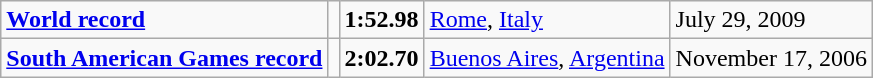<table class="wikitable">
<tr>
<td><strong><a href='#'>World record</a></strong></td>
<td></td>
<td><strong>1:52.98</strong></td>
<td><a href='#'>Rome</a>, <a href='#'>Italy</a></td>
<td>July 29, 2009</td>
</tr>
<tr>
<td><strong><a href='#'>South American Games record</a></strong></td>
<td></td>
<td><strong>2:02.70</strong></td>
<td><a href='#'>Buenos Aires</a>, <a href='#'>Argentina</a></td>
<td>November 17, 2006</td>
</tr>
</table>
